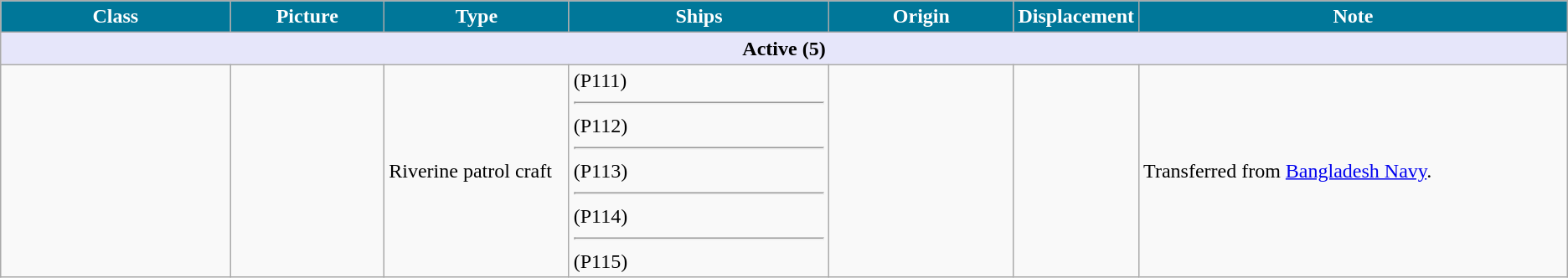<table class="wikitable">
<tr>
<th style="color:#fff; background:#079; width:15%;">Class</th>
<th style="color:#fff; background:#079; width:10%;">Picture</th>
<th style="color:#fff; background:#079; width:12%;">Type</th>
<th style="color:#fff; background:#079; width:17%;">Ships</th>
<th style="color:#fff; background:#079; width:12%;">Origin</th>
<th style="color:#fff; background:#079; width:6%;">Displacement</th>
<th style="color:#fff; background:#079; width:28%;">Note</th>
</tr>
<tr>
<th colspan="7" style="background: lavender;">Active (5)</th>
</tr>
<tr>
<td></td>
<td></td>
<td>Riverine patrol craft</td>
<td> (P111)<hr> (P112)<hr> (P113)<hr> (P114)<hr> (P115)</td>
<td></td>
<td></td>
<td>Transferred from <a href='#'>Bangladesh Navy</a>.</td>
</tr>
</table>
